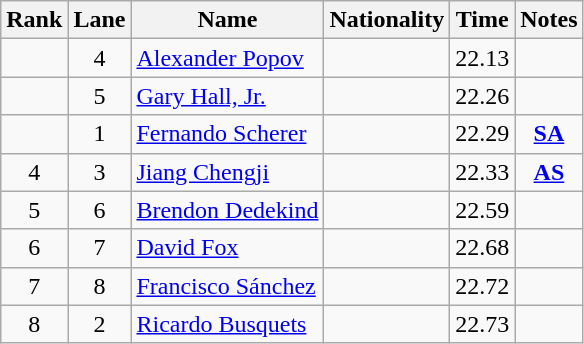<table class="wikitable sortable" style="text-align:center">
<tr>
<th>Rank</th>
<th>Lane</th>
<th>Name</th>
<th>Nationality</th>
<th>Time</th>
<th>Notes</th>
</tr>
<tr>
<td></td>
<td>4</td>
<td align=left><a href='#'>Alexander Popov</a></td>
<td align=left></td>
<td>22.13</td>
<td></td>
</tr>
<tr>
<td></td>
<td>5</td>
<td align=left><a href='#'>Gary Hall, Jr.</a></td>
<td align=left></td>
<td>22.26</td>
<td></td>
</tr>
<tr>
<td></td>
<td>1</td>
<td align=left><a href='#'>Fernando Scherer</a></td>
<td align=left></td>
<td>22.29</td>
<td><strong><a href='#'>SA</a></strong></td>
</tr>
<tr>
<td>4</td>
<td>3</td>
<td align=left><a href='#'>Jiang Chengji</a></td>
<td align=left></td>
<td>22.33</td>
<td><strong><a href='#'>AS</a></strong></td>
</tr>
<tr>
<td>5</td>
<td>6</td>
<td align=left><a href='#'>Brendon Dedekind</a></td>
<td align=left></td>
<td>22.59</td>
<td></td>
</tr>
<tr>
<td>6</td>
<td>7</td>
<td align=left><a href='#'>David Fox</a></td>
<td align=left></td>
<td>22.68</td>
<td></td>
</tr>
<tr>
<td>7</td>
<td>8</td>
<td align=left><a href='#'>Francisco Sánchez</a></td>
<td align=left></td>
<td>22.72</td>
<td></td>
</tr>
<tr>
<td>8</td>
<td>2</td>
<td align=left><a href='#'>Ricardo Busquets</a></td>
<td align=left></td>
<td>22.73</td>
<td></td>
</tr>
</table>
